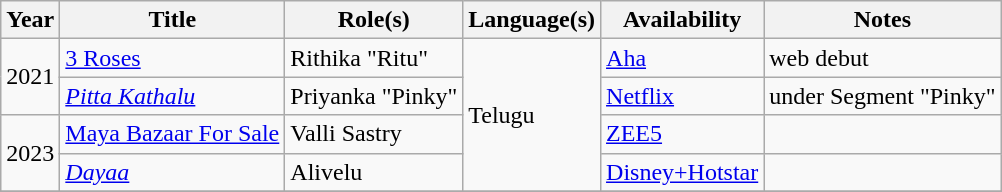<table class="wikitable plainrowheaders">
<tr>
<th>Year</th>
<th>Title</th>
<th>Role(s)</th>
<th>Language(s)</th>
<th>Availability</th>
<th>Notes</th>
</tr>
<tr>
<td rowspan="2">2021</td>
<td><a href='#'>3 Roses</a></td>
<td>Rithika "Ritu"</td>
<td rowspan="4">Telugu</td>
<td><a href='#'>Aha</a></td>
<td>web debut</td>
</tr>
<tr>
<td><em><a href='#'>Pitta Kathalu</a></em></td>
<td>Priyanka "Pinky"</td>
<td><a href='#'>Netflix</a></td>
<td>under Segment "Pinky"</td>
</tr>
<tr>
<td rowspan="2">2023</td>
<td><a href='#'>Maya Bazaar For Sale</a></td>
<td>Valli Sastry</td>
<td><a href='#'>ZEE5</a></td>
<td></td>
</tr>
<tr>
<td><em><a href='#'>Dayaa</a></em></td>
<td>Alivelu</td>
<td><a href='#'>Disney+Hotstar</a></td>
<td></td>
</tr>
<tr>
</tr>
</table>
